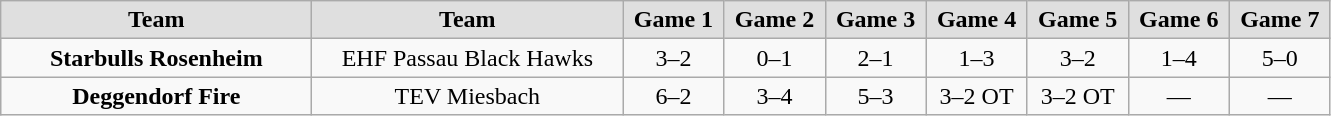<table class="wikitable">
<tr style="text-align:center; background:#dfdfdf;">
<td style="width:200px; "><strong>Team</strong></td>
<td style="width:200px; "><strong>Team</strong></td>
<td style="width:60px; "><strong>Game 1</strong></td>
<td style="width:60px; "><strong>Game 2</strong></td>
<td style="width:60px; "><strong>Game 3</strong></td>
<td style="width:60px; "><strong>Game 4</strong></td>
<td style="width:60px; "><strong>Game 5</strong></td>
<td style="width:60px; "><strong>Game 6</strong></td>
<td style="width:60px; "><strong>Game 7</strong></td>
</tr>
<tr style="text-align:center;">
<td><strong>Starbulls Rosenheim</strong></td>
<td>EHF Passau Black Hawks</td>
<td>3–2</td>
<td>0–1</td>
<td>2–1</td>
<td>1–3</td>
<td>3–2</td>
<td>1–4</td>
<td>5–0</td>
</tr>
<tr style="text-align:center;">
<td><strong>Deggendorf Fire</strong></td>
<td>TEV Miesbach</td>
<td>6–2</td>
<td>3–4</td>
<td>5–3</td>
<td>3–2 OT</td>
<td>3–2 OT</td>
<td>—</td>
<td>—</td>
</tr>
</table>
